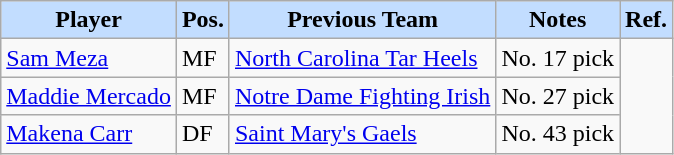<table class="wikitable" style="text-align:left;">
<tr>
<th style="background:#c2ddff">Player</th>
<th style="background:#c2ddff">Pos.</th>
<th style="background:#c2ddff">Previous Team</th>
<th style="background:#c2ddff">Notes</th>
<th style="background:#c2ddff">Ref.</th>
</tr>
<tr>
<td style="white-space: nowrap;"> <a href='#'>Sam Meza</a></td>
<td>MF</td>
<td style="white-space: nowrap;"> <a href='#'>North Carolina Tar Heels</a></td>
<td>No. 17 pick</td>
<td rowspan=3></td>
</tr>
<tr>
<td style="white-space: nowrap;"> <a href='#'>Maddie Mercado</a></td>
<td>MF</td>
<td style="white-space: nowrap;"> <a href='#'>Notre Dame Fighting Irish</a></td>
<td>No. 27 pick</td>
</tr>
<tr>
<td style="white-space: nowrap;"> <a href='#'>Makena Carr</a></td>
<td>DF</td>
<td style="white-space: nowrap;"> <a href='#'>Saint Mary's Gaels</a></td>
<td>No. 43 pick</td>
</tr>
</table>
